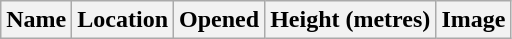<table class="wikitable">
<tr>
<th>Name</th>
<th>Location</th>
<th>Opened</th>
<th>Height (metres)</th>
<th>Image<br>





























































</th>
</tr>
</table>
